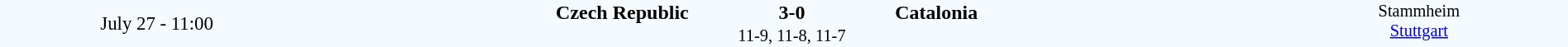<table style="width: 100%; background:#f5faff;" cellspacing="0">
<tr>
<td style=font-size:95% align=center rowspan=3 width=20%>July 27 - 11:00</td>
</tr>
<tr>
<td width=24% align=right><strong>Czech Republic</strong></td>
<td align=center width=13%><strong>3-0</strong></td>
<td width=24%><strong>Catalonia</strong></td>
<td style=font-size:85% rowspan=3 valign=top align=center>Stammheim<br><a href='#'>Stuttgart</a></td>
</tr>
<tr style=font-size:85%>
<td colspan=3 align=center>11-9, 11-8, 11-7</td>
</tr>
</table>
